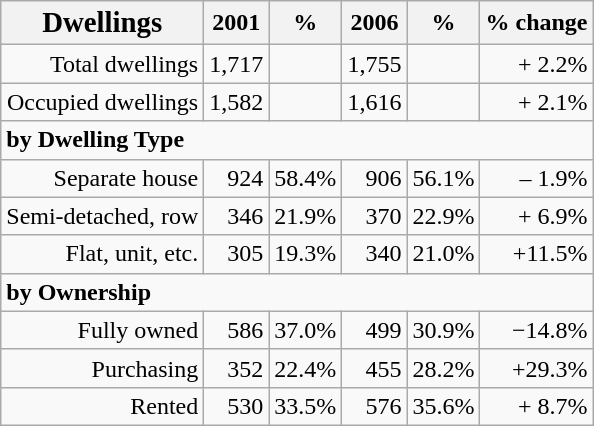<table class=wikitable>
<tr>
<th><big>Dwellings</big></th>
<th>2001</th>
<th>%</th>
<th>2006</th>
<th>%</th>
<th>% change</th>
</tr>
<tr align=right>
<td>Total dwellings</td>
<td>1,717</td>
<td></td>
<td>1,755</td>
<td></td>
<td>+ 2.2%</td>
</tr>
<tr align=right>
<td>Occupied dwellings</td>
<td>1,582</td>
<td></td>
<td>1,616</td>
<td></td>
<td>+ 2.1%</td>
</tr>
<tr>
<td colspan=6><strong>by Dwelling Type</strong></td>
</tr>
<tr align=right>
<td>Separate house</td>
<td>924</td>
<td>58.4%</td>
<td>906</td>
<td>56.1%</td>
<td>– 1.9%</td>
</tr>
<tr align=right>
<td>Semi-detached, row</td>
<td>346</td>
<td>21.9%</td>
<td>370</td>
<td>22.9%</td>
<td>+ 6.9%</td>
</tr>
<tr align=right>
<td>Flat, unit, etc.</td>
<td>305</td>
<td>19.3%</td>
<td>340</td>
<td>21.0%</td>
<td>+11.5%</td>
</tr>
<tr>
<td colspan=6><strong>by Ownership</strong></td>
</tr>
<tr align=right>
<td>Fully owned</td>
<td>586</td>
<td>37.0%</td>
<td>499</td>
<td>30.9%</td>
<td>−14.8%</td>
</tr>
<tr align=right>
<td>Purchasing</td>
<td>352</td>
<td>22.4%</td>
<td>455</td>
<td>28.2%</td>
<td>+29.3%</td>
</tr>
<tr align=right>
<td>Rented</td>
<td>530</td>
<td>33.5%</td>
<td>576</td>
<td>35.6%</td>
<td>+ 8.7%</td>
</tr>
</table>
